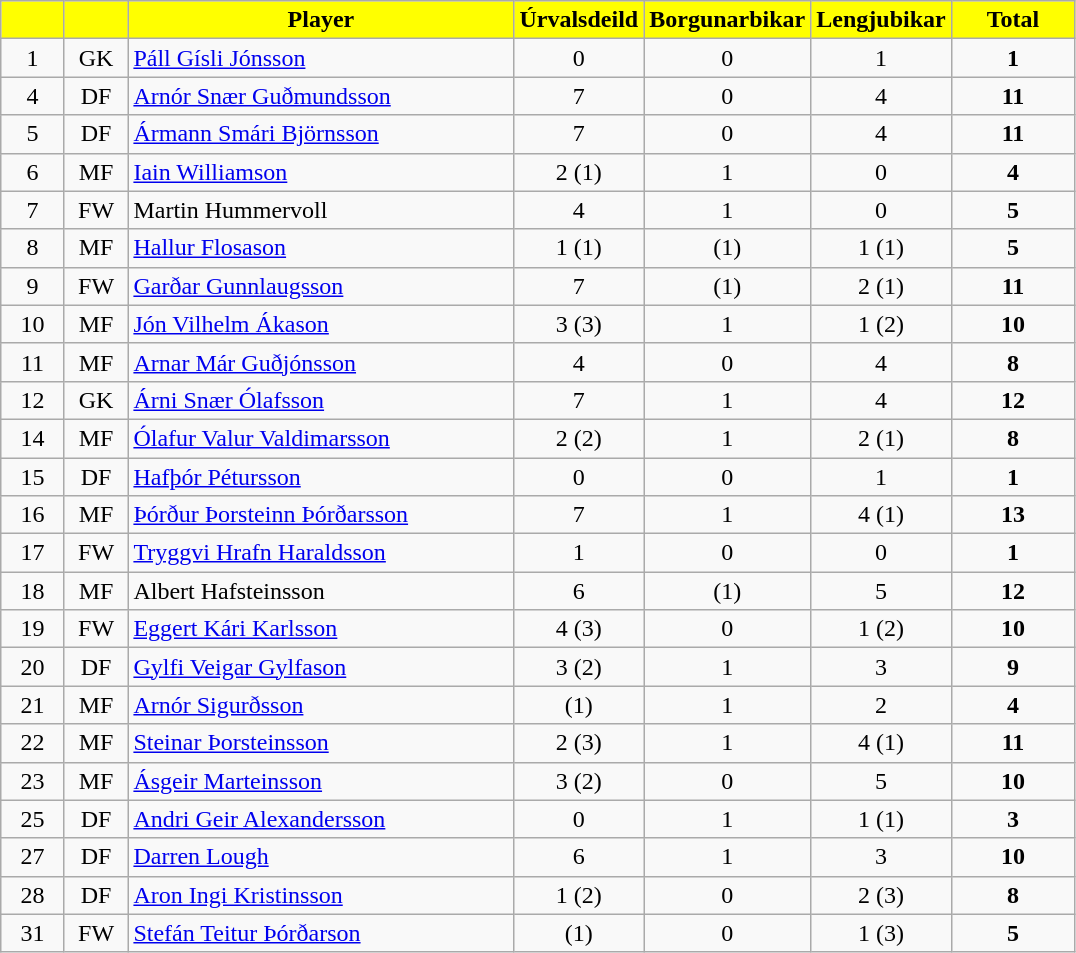<table class="wikitable" style="text-align:center;">
<tr>
<th style="background:#ffff00; color:black; width:35px;"></th>
<th style="background:#ffff00; color:black; width:35px;"></th>
<th style="background:#ffff00; color:black; width:250px;">Player</th>
<th style="background:#ffff00; color:black; width:75px;">Úrvalsdeild</th>
<th style="background:#ffff00; color:black; width:75px;">Borgunarbikar</th>
<th style="background:#ffff00; color:black; width:75px;">Lengjubikar</th>
<th style="background:#ffff00; color:black; width:75px;">Total</th>
</tr>
<tr>
<td>1</td>
<td>GK</td>
<td align=left> <a href='#'>Páll Gísli Jónsson</a></td>
<td>0</td>
<td>0</td>
<td>1</td>
<td><strong>1</strong></td>
</tr>
<tr>
<td>4</td>
<td>DF</td>
<td align=left> <a href='#'>Arnór Snær Guðmundsson</a></td>
<td>7</td>
<td>0</td>
<td>4</td>
<td><strong>11</strong></td>
</tr>
<tr>
<td>5</td>
<td>DF</td>
<td align=left> <a href='#'>Ármann Smári Björnsson</a></td>
<td>7</td>
<td>0</td>
<td>4</td>
<td><strong>11</strong></td>
</tr>
<tr>
<td>6</td>
<td>MF</td>
<td align=left> <a href='#'>Iain Williamson</a></td>
<td>2 (1)</td>
<td>1</td>
<td>0</td>
<td><strong>4</strong></td>
</tr>
<tr>
<td>7</td>
<td>FW</td>
<td align=left> Martin Hummervoll</td>
<td>4</td>
<td>1</td>
<td>0</td>
<td><strong>5</strong></td>
</tr>
<tr>
<td>8</td>
<td>MF</td>
<td align=left> <a href='#'>Hallur Flosason</a></td>
<td>1 (1)</td>
<td>(1)</td>
<td>1 (1)</td>
<td><strong>5</strong></td>
</tr>
<tr>
<td>9</td>
<td>FW</td>
<td align=left> <a href='#'>Garðar Gunnlaugsson</a></td>
<td>7</td>
<td>(1)</td>
<td>2 (1)</td>
<td><strong>11</strong></td>
</tr>
<tr>
<td>10</td>
<td>MF</td>
<td align=left> <a href='#'>Jón Vilhelm Ákason</a></td>
<td>3 (3)</td>
<td>1</td>
<td>1 (2)</td>
<td><strong>10</strong></td>
</tr>
<tr>
<td>11</td>
<td>MF</td>
<td align=left> <a href='#'>Arnar Már Guðjónsson</a></td>
<td>4</td>
<td>0</td>
<td>4</td>
<td><strong>8</strong></td>
</tr>
<tr>
<td>12</td>
<td>GK</td>
<td align=left> <a href='#'>Árni Snær Ólafsson</a></td>
<td>7</td>
<td>1</td>
<td>4</td>
<td><strong>12</strong></td>
</tr>
<tr>
<td>14</td>
<td>MF</td>
<td align=left> <a href='#'>Ólafur Valur Valdimarsson</a></td>
<td>2 (2)</td>
<td>1</td>
<td>2 (1)</td>
<td><strong>8</strong></td>
</tr>
<tr>
<td>15</td>
<td>DF</td>
<td align=left> <a href='#'>Hafþór Pétursson</a></td>
<td>0</td>
<td>0</td>
<td>1</td>
<td><strong>1</strong></td>
</tr>
<tr>
<td>16</td>
<td>MF</td>
<td align=left> <a href='#'>Þórður Þorsteinn Þórðarsson</a></td>
<td>7</td>
<td>1</td>
<td>4 (1)</td>
<td><strong>13</strong></td>
</tr>
<tr>
<td>17</td>
<td>FW</td>
<td align=left> <a href='#'>Tryggvi Hrafn Haraldsson</a></td>
<td>1</td>
<td>0</td>
<td>0</td>
<td><strong>1</strong></td>
</tr>
<tr>
<td>18</td>
<td>MF</td>
<td align=left> Albert Hafsteinsson</td>
<td>6</td>
<td>(1)</td>
<td>5</td>
<td><strong>12</strong></td>
</tr>
<tr>
<td>19</td>
<td>FW</td>
<td align=left> <a href='#'>Eggert Kári Karlsson</a></td>
<td>4 (3)</td>
<td>0</td>
<td>1 (2)</td>
<td><strong>10</strong></td>
</tr>
<tr>
<td>20</td>
<td>DF</td>
<td align=left> <a href='#'>Gylfi Veigar Gylfason</a></td>
<td>3 (2)</td>
<td>1</td>
<td>3</td>
<td><strong>9</strong></td>
</tr>
<tr>
<td>21</td>
<td>MF</td>
<td align=left> <a href='#'>Arnór Sigurðsson</a></td>
<td>(1)</td>
<td>1</td>
<td>2</td>
<td><strong>4</strong></td>
</tr>
<tr>
<td>22</td>
<td>MF</td>
<td align=left> <a href='#'>Steinar Þorsteinsson</a></td>
<td>2 (3)</td>
<td>1</td>
<td>4 (1)</td>
<td><strong>11</strong></td>
</tr>
<tr>
<td>23</td>
<td>MF</td>
<td align=left> <a href='#'>Ásgeir Marteinsson</a></td>
<td>3 (2)</td>
<td>0</td>
<td>5</td>
<td><strong>10</strong></td>
</tr>
<tr>
<td>25</td>
<td>DF</td>
<td align=left> <a href='#'>Andri Geir Alexandersson</a></td>
<td>0</td>
<td>1</td>
<td>1 (1)</td>
<td><strong>3</strong></td>
</tr>
<tr>
<td>27</td>
<td>DF</td>
<td align=left> <a href='#'>Darren Lough</a></td>
<td>6</td>
<td>1</td>
<td>3</td>
<td><strong>10</strong></td>
</tr>
<tr>
<td>28</td>
<td>DF</td>
<td align=left> <a href='#'>Aron Ingi Kristinsson</a></td>
<td>1 (2)</td>
<td>0</td>
<td>2 (3)</td>
<td><strong>8</strong></td>
</tr>
<tr>
<td>31</td>
<td>FW</td>
<td align=left> <a href='#'>Stefán Teitur Þórðarson</a></td>
<td>(1)</td>
<td>0</td>
<td>1 (3)</td>
<td><strong>5</strong></td>
</tr>
</table>
